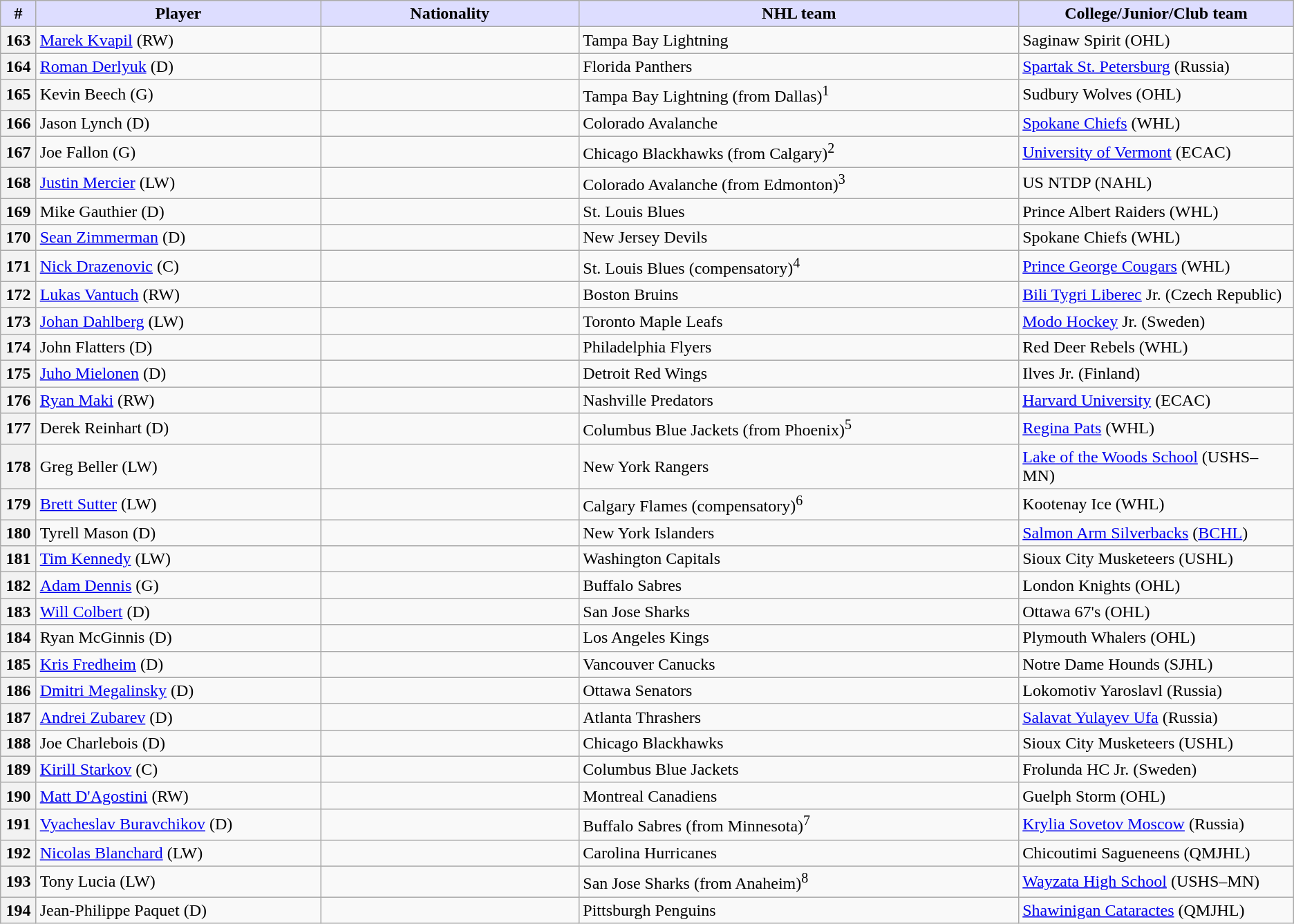<table class="wikitable">
<tr>
<th style="background:#ddf; width:2.75%;">#</th>
<th style="background:#ddf; width:22.0%;">Player</th>
<th style="background:#ddf; width:20.0%;">Nationality</th>
<th style="background:#ddf; width:34.0%;">NHL team</th>
<th style="background:#ddf; width:100.0%;">College/Junior/Club team</th>
</tr>
<tr>
<th>163</th>
<td><a href='#'>Marek Kvapil</a> (RW)</td>
<td></td>
<td>Tampa Bay Lightning</td>
<td>Saginaw Spirit (OHL)</td>
</tr>
<tr>
<th>164</th>
<td><a href='#'>Roman Derlyuk</a> (D)</td>
<td></td>
<td>Florida Panthers</td>
<td><a href='#'>Spartak St. Petersburg</a> (Russia)</td>
</tr>
<tr>
<th>165</th>
<td>Kevin Beech (G)</td>
<td></td>
<td>Tampa Bay Lightning (from Dallas)<sup>1</sup></td>
<td>Sudbury Wolves (OHL)</td>
</tr>
<tr>
<th>166</th>
<td>Jason Lynch (D)</td>
<td></td>
<td>Colorado Avalanche</td>
<td><a href='#'>Spokane Chiefs</a> (WHL)</td>
</tr>
<tr>
<th>167</th>
<td>Joe Fallon (G)</td>
<td></td>
<td>Chicago Blackhawks (from Calgary)<sup>2</sup></td>
<td><a href='#'>University of Vermont</a> (ECAC)</td>
</tr>
<tr>
<th>168</th>
<td><a href='#'>Justin Mercier</a> (LW)</td>
<td></td>
<td>Colorado Avalanche (from Edmonton)<sup>3</sup></td>
<td>US NTDP (NAHL)</td>
</tr>
<tr>
<th>169</th>
<td>Mike Gauthier (D)</td>
<td></td>
<td>St. Louis Blues</td>
<td>Prince Albert Raiders (WHL)</td>
</tr>
<tr>
<th>170</th>
<td><a href='#'>Sean Zimmerman</a> (D)</td>
<td></td>
<td>New Jersey Devils</td>
<td>Spokane Chiefs (WHL)</td>
</tr>
<tr>
<th>171</th>
<td><a href='#'>Nick Drazenovic</a> (C)</td>
<td></td>
<td>St. Louis Blues (compensatory)<sup>4</sup></td>
<td><a href='#'>Prince George Cougars</a> (WHL)</td>
</tr>
<tr>
<th>172</th>
<td><a href='#'>Lukas Vantuch</a> (RW)</td>
<td></td>
<td>Boston Bruins</td>
<td><a href='#'>Bili Tygri Liberec</a> Jr. (Czech Republic)</td>
</tr>
<tr>
<th>173</th>
<td><a href='#'>Johan Dahlberg</a> (LW)</td>
<td></td>
<td>Toronto Maple Leafs</td>
<td><a href='#'>Modo Hockey</a> Jr. (Sweden)</td>
</tr>
<tr>
<th>174</th>
<td>John Flatters (D)</td>
<td></td>
<td>Philadelphia Flyers</td>
<td>Red Deer Rebels (WHL)</td>
</tr>
<tr>
<th>175</th>
<td><a href='#'>Juho Mielonen</a> (D)</td>
<td></td>
<td>Detroit Red Wings</td>
<td>Ilves Jr. (Finland)</td>
</tr>
<tr>
<th>176</th>
<td><a href='#'>Ryan Maki</a> (RW)</td>
<td></td>
<td>Nashville Predators</td>
<td><a href='#'>Harvard University</a> (ECAC)</td>
</tr>
<tr>
<th>177</th>
<td>Derek Reinhart (D)</td>
<td></td>
<td>Columbus Blue Jackets (from Phoenix)<sup>5</sup></td>
<td><a href='#'>Regina Pats</a> (WHL)</td>
</tr>
<tr>
<th>178</th>
<td>Greg Beller (LW)</td>
<td></td>
<td>New York Rangers</td>
<td><a href='#'>Lake of the Woods School</a> (USHS–MN)</td>
</tr>
<tr>
<th>179</th>
<td><a href='#'>Brett Sutter</a> (LW)</td>
<td></td>
<td>Calgary Flames (compensatory)<sup>6</sup></td>
<td>Kootenay Ice (WHL)</td>
</tr>
<tr>
<th>180</th>
<td>Tyrell Mason (D)</td>
<td></td>
<td>New York Islanders</td>
<td><a href='#'>Salmon Arm Silverbacks</a> (<a href='#'>BCHL</a>)</td>
</tr>
<tr>
<th>181</th>
<td><a href='#'>Tim Kennedy</a> (LW)</td>
<td></td>
<td>Washington Capitals</td>
<td>Sioux City Musketeers (USHL)</td>
</tr>
<tr>
<th>182</th>
<td><a href='#'>Adam Dennis</a> (G)</td>
<td></td>
<td>Buffalo Sabres</td>
<td>London Knights (OHL)</td>
</tr>
<tr>
<th>183</th>
<td><a href='#'>Will Colbert</a> (D)</td>
<td></td>
<td>San Jose Sharks</td>
<td>Ottawa 67's (OHL)</td>
</tr>
<tr>
<th>184</th>
<td>Ryan McGinnis (D)</td>
<td></td>
<td>Los Angeles Kings</td>
<td>Plymouth Whalers (OHL)</td>
</tr>
<tr>
<th>185</th>
<td><a href='#'>Kris Fredheim</a> (D)</td>
<td></td>
<td>Vancouver Canucks</td>
<td>Notre Dame Hounds (SJHL)</td>
</tr>
<tr>
<th>186</th>
<td><a href='#'>Dmitri Megalinsky</a> (D)</td>
<td></td>
<td>Ottawa Senators</td>
<td>Lokomotiv Yaroslavl (Russia)</td>
</tr>
<tr>
<th>187</th>
<td><a href='#'>Andrei Zubarev</a> (D)</td>
<td></td>
<td>Atlanta Thrashers</td>
<td><a href='#'>Salavat Yulayev Ufa</a> (Russia)</td>
</tr>
<tr>
<th>188</th>
<td>Joe Charlebois (D)</td>
<td></td>
<td>Chicago Blackhawks</td>
<td>Sioux City Musketeers (USHL)</td>
</tr>
<tr>
<th>189</th>
<td><a href='#'>Kirill Starkov</a> (C)</td>
<td></td>
<td>Columbus Blue Jackets</td>
<td>Frolunda HC Jr. (Sweden)</td>
</tr>
<tr>
<th>190</th>
<td><a href='#'>Matt D'Agostini</a> (RW)</td>
<td></td>
<td>Montreal Canadiens</td>
<td>Guelph Storm (OHL)</td>
</tr>
<tr>
<th>191</th>
<td><a href='#'>Vyacheslav Buravchikov</a> (D)</td>
<td></td>
<td>Buffalo Sabres (from Minnesota)<sup>7</sup></td>
<td><a href='#'>Krylia Sovetov Moscow</a> (Russia)</td>
</tr>
<tr>
<th>192</th>
<td><a href='#'>Nicolas Blanchard</a> (LW)</td>
<td></td>
<td>Carolina Hurricanes</td>
<td>Chicoutimi Sagueneens (QMJHL)</td>
</tr>
<tr>
<th>193</th>
<td>Tony Lucia (LW)</td>
<td></td>
<td>San Jose Sharks (from Anaheim)<sup>8</sup></td>
<td><a href='#'>Wayzata High School</a> (USHS–MN)</td>
</tr>
<tr>
<th>194</th>
<td>Jean-Philippe Paquet (D)</td>
<td></td>
<td>Pittsburgh Penguins</td>
<td><a href='#'>Shawinigan Cataractes</a> (QMJHL)</td>
</tr>
</table>
